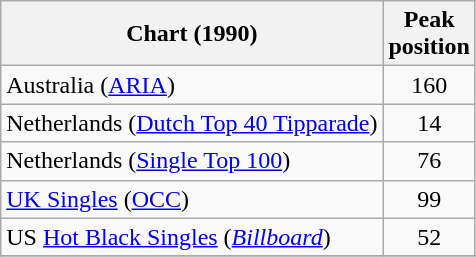<table class="wikitable sortable">
<tr>
<th>Chart (1990)</th>
<th>Peak<br>position</th>
</tr>
<tr>
<td>Australia (<a href='#'>ARIA</a>)</td>
<td align="center">160</td>
</tr>
<tr>
<td>Netherlands (<a href='#'>Dutch Top 40 Tipparade</a>)</td>
<td align="center">14</td>
</tr>
<tr>
<td>Netherlands (<a href='#'>Single Top 100</a>)</td>
<td align="center">76</td>
</tr>
<tr>
<td><a href='#'>UK Singles</a> (<a href='#'>OCC</a>)</td>
<td align="center">99</td>
</tr>
<tr>
<td>US <a href='#'>Hot Black Singles</a> (<em><a href='#'>Billboard</a></em>)</td>
<td align="center">52</td>
</tr>
<tr>
</tr>
</table>
